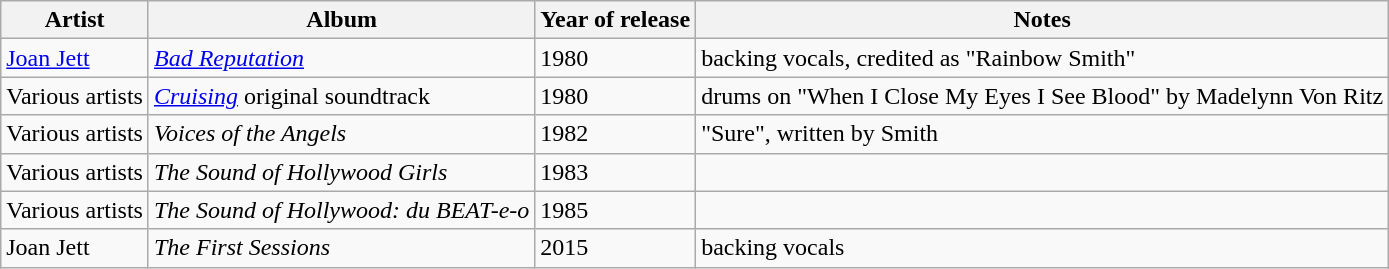<table class="wikitable">
<tr>
<th>Artist</th>
<th>Album</th>
<th>Year of release</th>
<th>Notes</th>
</tr>
<tr>
<td><a href='#'>Joan Jett</a></td>
<td><em><a href='#'>Bad Reputation</a></em></td>
<td>1980</td>
<td>backing vocals, credited as "Rainbow Smith"</td>
</tr>
<tr>
<td>Various artists</td>
<td><em><a href='#'>Cruising</a></em> original soundtrack</td>
<td>1980</td>
<td>drums on "When I Close My Eyes I See Blood" by Madelynn Von Ritz</td>
</tr>
<tr>
<td>Various artists</td>
<td><em>Voices of the Angels</em></td>
<td>1982</td>
<td>"Sure", written by Smith</td>
</tr>
<tr>
<td>Various artists</td>
<td><em>The Sound of Hollywood Girls</em></td>
<td>1983</td>
<td></td>
</tr>
<tr>
<td>Various artists</td>
<td><em>The Sound of Hollywood: du BEAT-e-o</em></td>
<td>1985</td>
<td></td>
</tr>
<tr>
<td>Joan Jett</td>
<td><em>The First Sessions</em></td>
<td>2015</td>
<td>backing vocals</td>
</tr>
</table>
